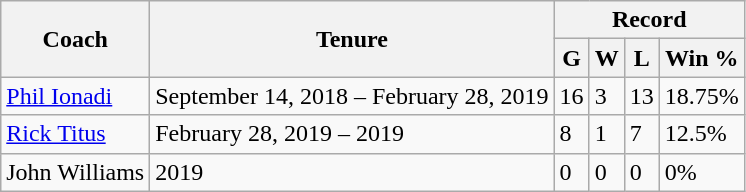<table class="wikitable" style="text-align:left">
<tr>
<th rowspan="2">Coach</th>
<th rowspan="2">Tenure</th>
<th colspan="4">Record</th>
</tr>
<tr>
<th>G</th>
<th>W</th>
<th>L</th>
<th>Win %</th>
</tr>
<tr>
<td><a href='#'>Phil Ionadi</a></td>
<td>September 14, 2018 – February 28, 2019</td>
<td>16</td>
<td>3</td>
<td>13</td>
<td>18.75%</td>
</tr>
<tr>
<td><a href='#'>Rick Titus</a></td>
<td>February 28, 2019 – 2019</td>
<td>8</td>
<td>1</td>
<td>7</td>
<td>12.5%</td>
</tr>
<tr>
<td>John Williams</td>
<td>2019</td>
<td>0</td>
<td>0</td>
<td>0</td>
<td>0%</td>
</tr>
</table>
